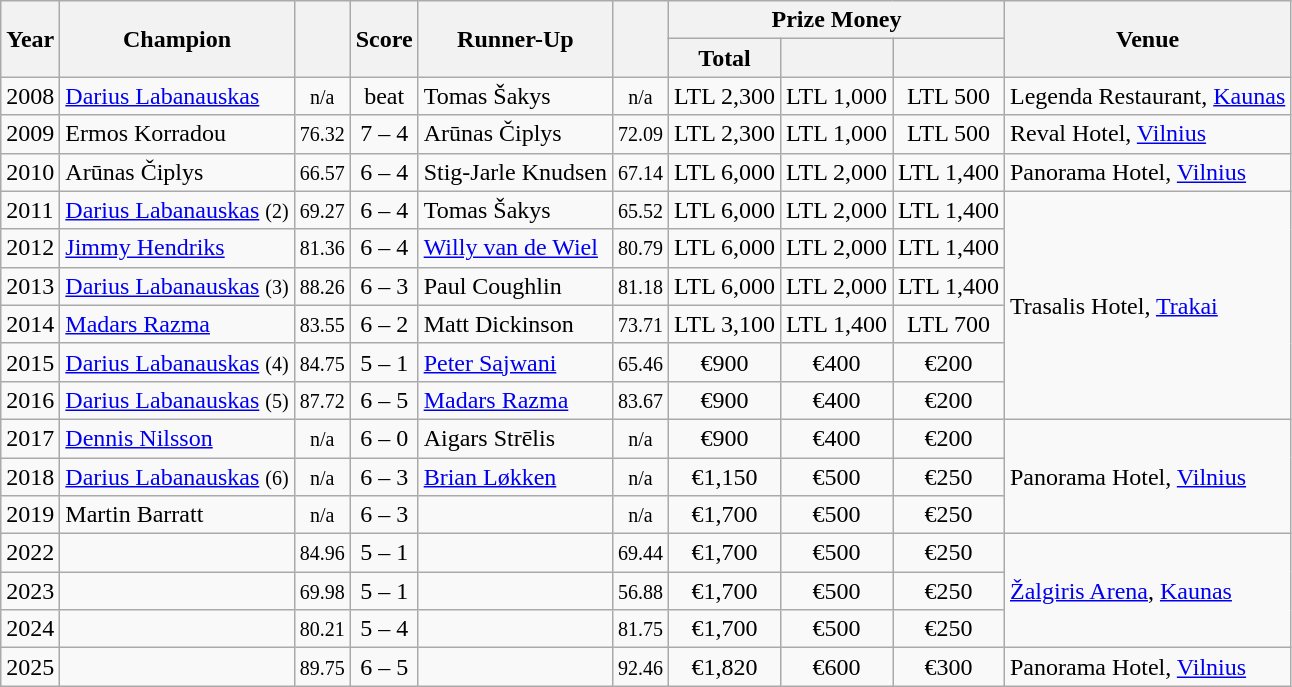<table class="wikitable sortable">
<tr>
<th rowspan=2>Year</th>
<th rowspan=2>Champion</th>
<th rowspan=2></th>
<th rowspan=2>Score</th>
<th rowspan=2>Runner-Up</th>
<th rowspan=2></th>
<th colspan=3>Prize Money</th>
<th rowspan=2>Venue</th>
</tr>
<tr>
<th>Total</th>
<th></th>
<th></th>
</tr>
<tr>
<td>2008</td>
<td> <a href='#'>Darius Labanauskas</a></td>
<td align=center><small><span>n/a</span></small></td>
<td align=center>beat</td>
<td> Tomas Šakys</td>
<td align=center><small><span>n/a</span></small></td>
<td align=center>LTL 2,300</td>
<td align=center>LTL 1,000</td>
<td align=center>LTL 500</td>
<td>Legenda Restaurant, <a href='#'>Kaunas</a></td>
</tr>
<tr>
<td>2009</td>
<td> Ermos Korradou</td>
<td align=center><small><span>76.32</span></small></td>
<td align=center>7 – 4</td>
<td> Arūnas Čiplys</td>
<td align=center><small><span>72.09</span></small></td>
<td align=center>LTL 2,300</td>
<td align=center>LTL 1,000</td>
<td align=center>LTL 500</td>
<td>Reval Hotel, <a href='#'>Vilnius</a></td>
</tr>
<tr>
<td>2010</td>
<td> Arūnas Čiplys</td>
<td align=center><small><span>66.57</span></small></td>
<td align=center>6 – 4</td>
<td> Stig-Jarle Knudsen</td>
<td align=center><small><span>67.14</span></small></td>
<td align=center>LTL 6,000</td>
<td align=center>LTL 2,000</td>
<td align=center>LTL 1,400</td>
<td>Panorama Hotel, <a href='#'>Vilnius</a></td>
</tr>
<tr>
<td>2011</td>
<td> <a href='#'>Darius Labanauskas</a> <small>(2)</small></td>
<td align=center><small><span>69.27</span></small></td>
<td align=center>6 – 4</td>
<td> Tomas Šakys</td>
<td align=center><small><span>65.52</span></small></td>
<td align=center>LTL 6,000</td>
<td align=center>LTL 2,000</td>
<td align=center>LTL 1,400</td>
<td rowspan=6>Trasalis Hotel, <a href='#'>Trakai</a></td>
</tr>
<tr>
<td>2012</td>
<td> <a href='#'>Jimmy Hendriks</a></td>
<td align=center><small><span>81.36</span></small></td>
<td align=center>6 – 4</td>
<td> <a href='#'>Willy van de Wiel</a></td>
<td align=center><small><span>80.79</span></small></td>
<td align=center>LTL 6,000</td>
<td align=center>LTL 2,000</td>
<td align=center>LTL 1,400</td>
</tr>
<tr>
<td>2013</td>
<td> <a href='#'>Darius Labanauskas</a> <small>(3)</small></td>
<td align=center><small><span>88.26</span></small></td>
<td align=center>6 – 3</td>
<td> Paul Coughlin</td>
<td align=center><small><span>81.18</span></small></td>
<td align=center>LTL 6,000</td>
<td align=center>LTL 2,000</td>
<td align=center>LTL 1,400</td>
</tr>
<tr>
<td>2014</td>
<td> <a href='#'>Madars Razma</a></td>
<td align=center><small><span>83.55</span></small></td>
<td align=center>6 – 2</td>
<td> Matt Dickinson</td>
<td align=center><small><span>73.71</span></small></td>
<td align=center>LTL 3,100</td>
<td align=center>LTL 1,400</td>
<td align=center>LTL 700</td>
</tr>
<tr>
<td>2015</td>
<td> <a href='#'>Darius Labanauskas</a> <small>(4)</small></td>
<td align=center><small><span>84.75</span></small></td>
<td align=center>5 – 1</td>
<td> <a href='#'>Peter Sajwani</a></td>
<td align=center><small><span>65.46</span></small></td>
<td align=center>€900</td>
<td align=center>€400</td>
<td align=center>€200</td>
</tr>
<tr>
<td>2016</td>
<td> <a href='#'>Darius Labanauskas</a> <small>(5)</small></td>
<td align=center><small><span>87.72</span></small></td>
<td align=center>6 – 5</td>
<td> <a href='#'>Madars Razma</a></td>
<td align=center><small><span>83.67</span></small></td>
<td align=center>€900</td>
<td align=center>€400</td>
<td align=center>€200</td>
</tr>
<tr>
<td>2017</td>
<td> <a href='#'>Dennis Nilsson</a></td>
<td align=center><small><span>n/a</span></small></td>
<td align=center>6 – 0</td>
<td> Aigars Strēlis</td>
<td align=center><small><span>n/a</span></small></td>
<td align=center>€900</td>
<td align=center>€400</td>
<td align=center>€200</td>
<td rowspan=3>Panorama Hotel, <a href='#'>Vilnius</a></td>
</tr>
<tr>
<td>2018</td>
<td> <a href='#'>Darius Labanauskas</a> <small>(6)</small></td>
<td align=center><small><span>n/a</span></small></td>
<td align=center>6 – 3</td>
<td> <a href='#'>Brian Løkken</a></td>
<td align=center><small><span>n/a</span></small></td>
<td align=center>€1,150</td>
<td align=center>€500</td>
<td align=center>€250</td>
</tr>
<tr>
<td>2019</td>
<td> Martin Barratt</td>
<td align=center><small><span>n/a</span></small></td>
<td align=center>6 – 3</td>
<td></td>
<td align=center><small><span>n/a</span></small></td>
<td align=center>€1,700</td>
<td align=center>€500</td>
<td align=center>€250</td>
</tr>
<tr>
<td>2022</td>
<td></td>
<td align=center><small><span>84.96</span></small></td>
<td align=center>5 – 1</td>
<td></td>
<td align=center><small><span>69.44</span></small></td>
<td align=center>€1,700</td>
<td align=center>€500</td>
<td align=center>€250</td>
<td rowspan=3><a href='#'>Žalgiris Arena</a>, <a href='#'>Kaunas</a></td>
</tr>
<tr>
<td>2023</td>
<td></td>
<td align=center><small><span>69.98</span></small></td>
<td align=center>5 – 1</td>
<td></td>
<td align=center><small><span>56.88</span></small></td>
<td align=center>€1,700</td>
<td align=center>€500</td>
<td align=center>€250</td>
</tr>
<tr>
<td>2024</td>
<td></td>
<td align=center><small><span>80.21</span></small></td>
<td align=center>5 – 4</td>
<td></td>
<td align=center><small><span>81.75</span></small></td>
<td align=center>€1,700</td>
<td align=center>€500</td>
<td align=center>€250</td>
</tr>
<tr>
<td>2025</td>
<td></td>
<td align=center><small><span>89.75</span></small></td>
<td align=center>6 – 5</td>
<td></td>
<td align=center><small><span>92.46</span></small></td>
<td align=center>€1,820</td>
<td align=center>€600</td>
<td align=center>€300</td>
<td>Panorama Hotel, <a href='#'>Vilnius</a></td>
</tr>
</table>
